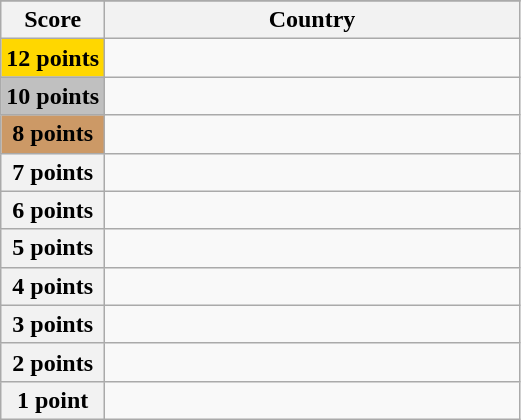<table class="wikitable">
<tr>
</tr>
<tr>
<th scope="col" width="20%">Score</th>
<th scope="col">Country</th>
</tr>
<tr>
<th scope="row" style="background:gold">12 points</th>
<td></td>
</tr>
<tr>
<th scope="row" style="background:silver">10 points</th>
<td></td>
</tr>
<tr>
<th scope="row" style="background:#CC9966">8 points</th>
<td></td>
</tr>
<tr>
<th scope="row">7 points</th>
<td></td>
</tr>
<tr>
<th scope="row">6 points</th>
<td></td>
</tr>
<tr>
<th scope="row">5 points</th>
<td></td>
</tr>
<tr>
<th scope="row">4 points</th>
<td></td>
</tr>
<tr>
<th scope="row">3 points</th>
<td></td>
</tr>
<tr>
<th scope="row">2 points</th>
<td></td>
</tr>
<tr>
<th scope="row">1 point</th>
<td></td>
</tr>
</table>
